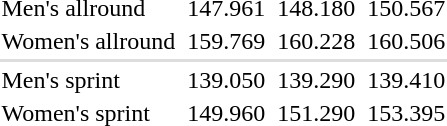<table>
<tr>
<td>Men's allround<br></td>
<td></td>
<td>147.961</td>
<td></td>
<td>148.180</td>
<td></td>
<td>150.567</td>
</tr>
<tr>
<td>Women's allround<br></td>
<td></td>
<td>159.769</td>
<td></td>
<td>160.228</td>
<td></td>
<td>160.506</td>
</tr>
<tr bgcolor=#DDDDDD>
<td colspan=7></td>
</tr>
<tr>
<td>Men's sprint<br></td>
<td></td>
<td>139.050</td>
<td></td>
<td>139.290</td>
<td></td>
<td>139.410</td>
</tr>
<tr>
<td>Women's sprint<br></td>
<td></td>
<td>149.960</td>
<td></td>
<td>151.290</td>
<td></td>
<td>153.395</td>
</tr>
</table>
